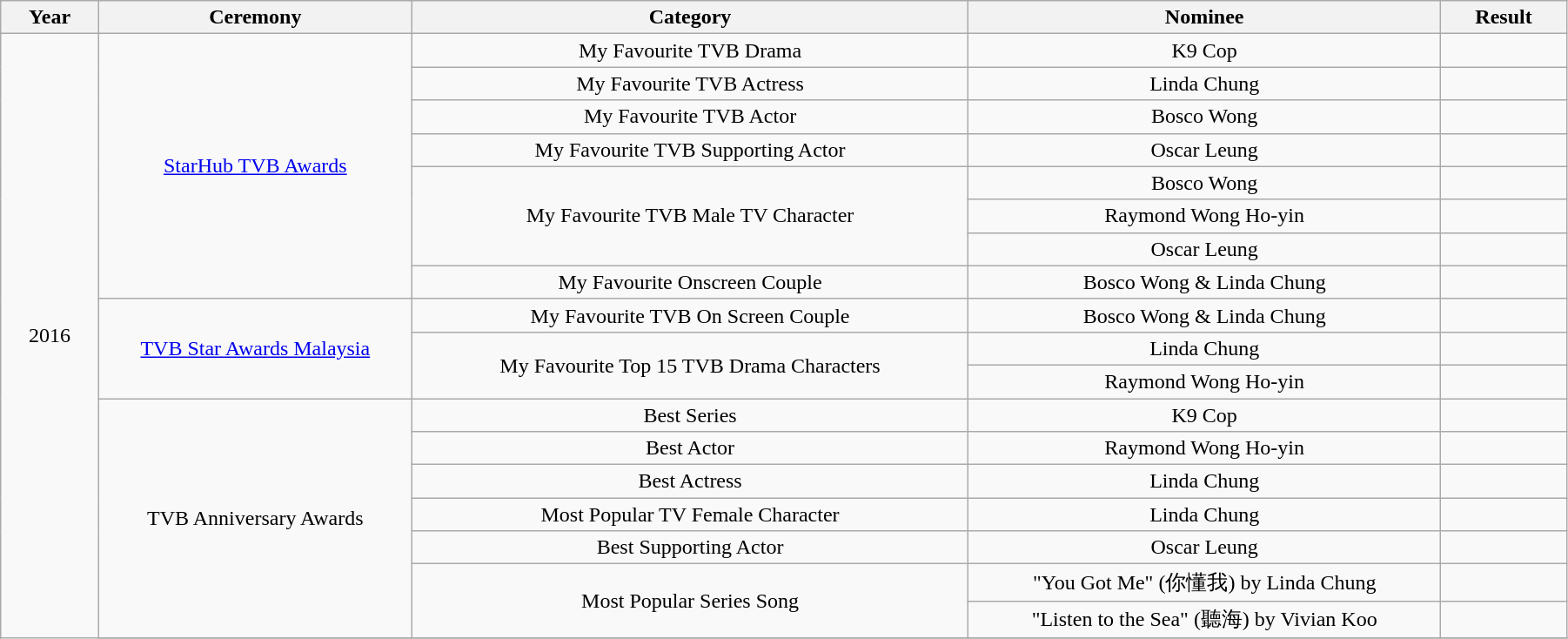<table class="wikitable" style="width:95%;">
<tr>
<th style="width:45px;">Year</th>
<th style="width:160px;">Ceremony</th>
<th style="width:290px;">Category</th>
<th style="width:245px;">Nominee</th>
<th style="width:60px;">Result</th>
</tr>
<tr>
<td align="center" rowspan=31>2016</td>
<td align="center" rowspan=8><a href='#'>StarHub TVB Awards</a></td>
<td align="center">My Favourite TVB Drama</td>
<td align="center">K9 Cop</td>
<td></td>
</tr>
<tr>
<td align="center">My Favourite TVB Actress</td>
<td align="center">Linda Chung</td>
<td></td>
</tr>
<tr>
<td align="center">My Favourite TVB Actor</td>
<td align="center">Bosco Wong</td>
<td></td>
</tr>
<tr>
<td align="center">My Favourite TVB Supporting Actor</td>
<td align="center">Oscar Leung</td>
<td></td>
</tr>
<tr>
<td rowspan=3 align="center">My Favourite TVB Male TV Character</td>
<td align="center">Bosco Wong</td>
<td></td>
</tr>
<tr>
<td align="center">Raymond Wong Ho-yin</td>
<td></td>
</tr>
<tr>
<td align="center">Oscar Leung</td>
<td></td>
</tr>
<tr>
<td align="center">My Favourite Onscreen Couple</td>
<td align="center">Bosco Wong & Linda Chung</td>
<td></td>
</tr>
<tr>
<td align="center" rowspan=3><a href='#'>TVB Star Awards Malaysia</a></td>
<td align="center">My Favourite TVB On Screen Couple</td>
<td align="center">Bosco Wong & Linda Chung</td>
<td></td>
</tr>
<tr>
<td rowspan=2 align="center">My Favourite Top 15 TVB Drama Characters</td>
<td align="center">Linda Chung</td>
<td></td>
</tr>
<tr>
<td align="center">Raymond Wong Ho-yin</td>
<td></td>
</tr>
<tr>
<td align="center" rowspan=7>TVB Anniversary Awards</td>
<td align="center">Best Series</td>
<td align="center">K9 Cop</td>
<td></td>
</tr>
<tr>
<td align="center">Best Actor</td>
<td align="center">Raymond Wong Ho-yin</td>
<td></td>
</tr>
<tr>
<td align="center">Best Actress</td>
<td align="center">Linda Chung</td>
<td></td>
</tr>
<tr>
<td align="center">Most Popular TV Female Character</td>
<td align="center">Linda Chung</td>
<td></td>
</tr>
<tr>
<td align="center">Best Supporting Actor</td>
<td align="center">Oscar Leung</td>
<td></td>
</tr>
<tr>
<td rowspan=2 align="center">Most Popular Series Song</td>
<td align="center">"You Got Me" (你懂我) by Linda Chung</td>
<td></td>
</tr>
<tr>
<td align="center">"Listen to the Sea" (聽海) by Vivian Koo</td>
<td></td>
</tr>
<tr>
</tr>
</table>
